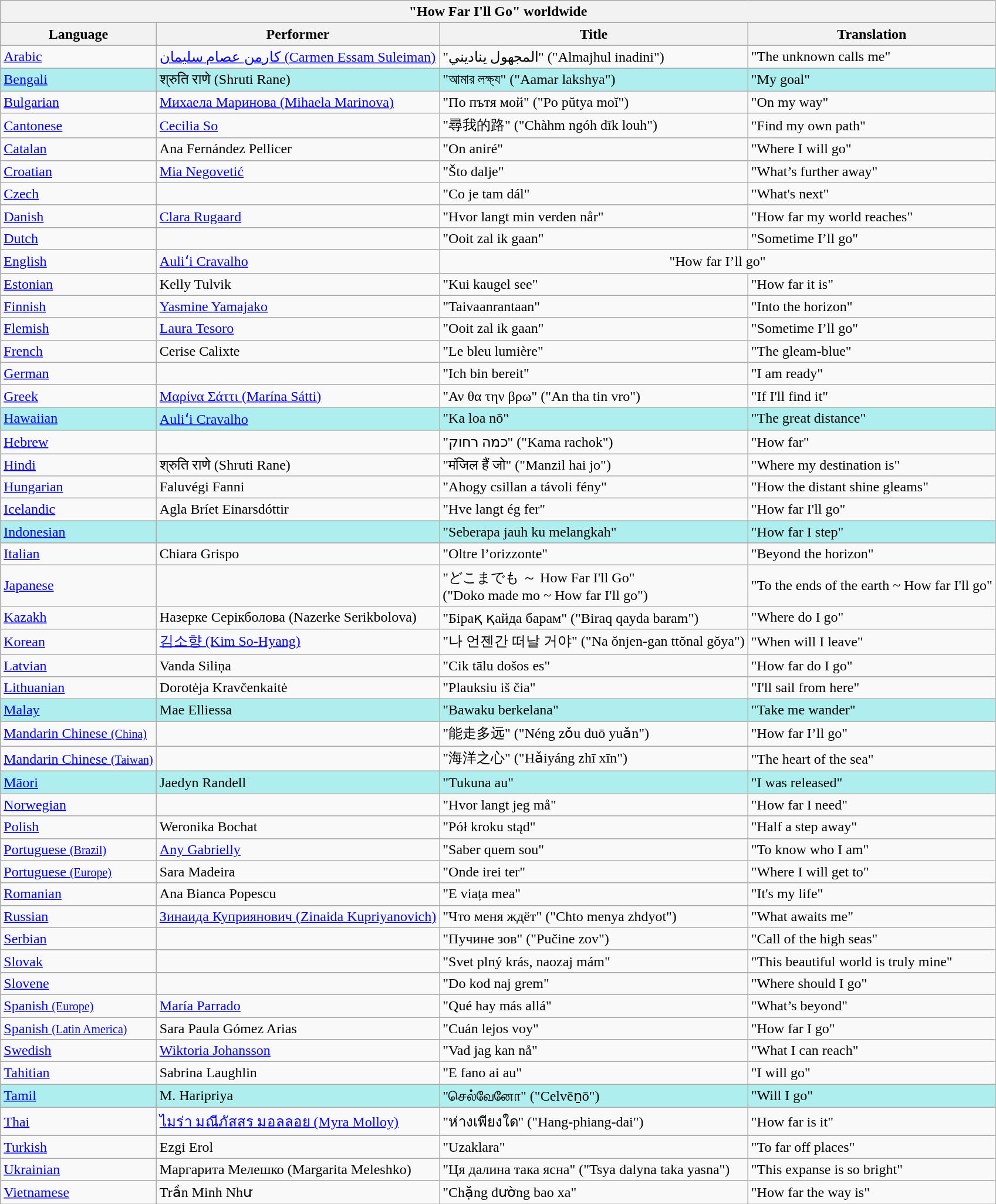<table class="wikitable collapsible collapsed">
<tr>
<th colspan="4">"How Far I'll Go" worldwide</th>
</tr>
<tr>
<th align="left">Language</th>
<th align="left">Performer</th>
<th align="left">Title</th>
<th align="left">Translation</th>
</tr>
<tr>
<td><a href='#'>Arabic</a></td>
<td><a href='#'>كارمن عصام سليمان (Carmen Essam Suleiman)</a></td>
<td>"المجهول يناديني" ("Almajhul inadini")</td>
<td>"The unknown calls me"</td>
</tr>
<tr>
<td style="background:PaleTurquoise"><a href='#'>Bengali</a></td>
<td style="background:PaleTurquoise">श्रुति राणे (Shruti Rane)</td>
<td style="background:PaleTurquoise">"আমার লক্ষ্য" ("Aamar lakshya")</td>
<td style="background:PaleTurquoise">"My goal"</td>
</tr>
<tr>
<td><a href='#'>Bulgarian</a></td>
<td><a href='#'>Михаела Маринова (Mihaela Marinova)</a></td>
<td>"По пътя мой" ("Po pŭtya moĭ")</td>
<td>"On my way"</td>
</tr>
<tr>
<td><a href='#'>Cantonese</a></td>
<td><a href='#'>Cecilia So</a></td>
<td>"尋我的路" ("Chàhm ngóh dīk louh")</td>
<td>"Find my own path"</td>
</tr>
<tr>
<td><a href='#'>Catalan</a></td>
<td>Ana Fernández Pellicer</td>
<td>"On aniré"</td>
<td>"Where I will go"</td>
</tr>
<tr>
<td><a href='#'>Croatian</a></td>
<td><a href='#'>Mia Negovetić</a></td>
<td>"Što dalje"</td>
<td>"What’s further away"</td>
</tr>
<tr>
<td><a href='#'>Czech</a></td>
<td></td>
<td>"Co je tam dál"</td>
<td>"What's next"</td>
</tr>
<tr>
<td><a href='#'>Danish</a></td>
<td><a href='#'>Clara Rugaard</a></td>
<td>"Hvor langt min verden når"</td>
<td>"How far my world reaches"</td>
</tr>
<tr>
<td><a href='#'>Dutch</a></td>
<td></td>
<td>"Ooit zal ik gaan"</td>
<td>"Sometime I’ll go"</td>
</tr>
<tr>
<td><a href='#'>English</a></td>
<td><a href='#'>Auliʻi Cravalho</a></td>
<td colspan="2"  align="center">"How far I’ll go"</td>
</tr>
<tr>
<td><a href='#'>Estonian</a></td>
<td>Kelly Tulvik</td>
<td>"Kui kaugel see"</td>
<td>"How far it is"</td>
</tr>
<tr>
<td><a href='#'>Finnish</a></td>
<td><a href='#'>Yasmine Yamajako</a></td>
<td>"Taivaanrantaan"</td>
<td>"Into the horizon"</td>
</tr>
<tr>
<td><a href='#'>Flemish</a></td>
<td><a href='#'>Laura Tesoro</a></td>
<td>"Ooit zal ik gaan"</td>
<td>"Sometime I’ll go"</td>
</tr>
<tr>
<td><a href='#'>French</a></td>
<td>Cerise Calixte</td>
<td>"Le bleu lumière"</td>
<td>"The gleam-blue"</td>
</tr>
<tr>
<td><a href='#'>German</a></td>
<td></td>
<td>"Ich bin bereit"</td>
<td>"I am ready"</td>
</tr>
<tr>
<td><a href='#'>Greek</a></td>
<td><a href='#'>Μαρίνα Σάττι (Marína Sátti)</a></td>
<td>"Αν θα την βρω" ("An tha tin vro")</td>
<td>"If I'll find it"</td>
</tr>
<tr>
<td style="background:PaleTurquoise"><a href='#'>Hawaiian</a></td>
<td style="background:PaleTurquoise"><a href='#'>Auliʻi Cravalho</a></td>
<td style="background:PaleTurquoise">"Ka loa nō"</td>
<td style="background:PaleTurquoise">"The great distance"</td>
</tr>
<tr>
<td><a href='#'>Hebrew</a></td>
<td></td>
<td>"כמה רחוק" ("Kama rachok")</td>
<td>"How far"</td>
</tr>
<tr>
<td><a href='#'>Hindi</a></td>
<td>श्रुति राणे (Shruti Rane)</td>
<td>"मंजिल हैं जो" ("Manzil hai jo")</td>
<td>"Where my destination is"</td>
</tr>
<tr>
<td><a href='#'>Hungarian</a></td>
<td>Faluvégi Fanni</td>
<td>"Ahogy csillan a távoli fény"</td>
<td>"How the distant shine gleams"</td>
</tr>
<tr>
<td><a href='#'>Icelandic</a></td>
<td>Agla Bríet Einarsdóttir</td>
<td>"Hve langt ég fer"</td>
<td>"How far I'll go"</td>
</tr>
<tr>
<td style="background:PaleTurquoise"><a href='#'>Indonesian</a></td>
<td style="background:PaleTurquoise"></td>
<td style="background:PaleTurquoise">"Seberapa jauh ku melangkah"</td>
<td style="background:PaleTurquoise">"How far I step"</td>
</tr>
<tr>
<td><a href='#'>Italian</a></td>
<td>Chiara Grispo</td>
<td>"Oltre l’orizzonte"</td>
<td>"Beyond the horizon"</td>
</tr>
<tr>
<td><a href='#'>Japanese</a></td>
<td></td>
<td>"どこまでも ～ How Far I'll Go"<br>("Doko made mo ~ How far I'll go")</td>
<td>"To the ends of the earth ~ How far I'll go"</td>
</tr>
<tr>
<td><a href='#'>Kazakh</a></td>
<td>Назерке Серікболова (Nazerke Serikbolova)</td>
<td>"Бірақ қайда барам" ("Biraq qayda baram")</td>
<td>"Where do I go"</td>
</tr>
<tr>
<td><a href='#'>Korean</a></td>
<td><a href='#'>김소향 (Kim So-Hyang)</a></td>
<td>"나 언젠간 떠날 거야" ("Na ŏnjen-gan ttŏnal gŏya")</td>
<td>"When will I leave"</td>
</tr>
<tr>
<td><a href='#'>Latvian</a></td>
<td>Vanda Siliņa</td>
<td>"Cik tālu došos es"</td>
<td>"How far do I go"</td>
</tr>
<tr>
<td><a href='#'>Lithuanian</a></td>
<td>Dorotėja Kravčenkaitė</td>
<td>"Plauksiu iš čia"</td>
<td>"I'll sail from here"</td>
</tr>
<tr>
<td style="background:PaleTurquoise"><a href='#'>Malay</a></td>
<td style="background:PaleTurquoise">Mae Elliessa</td>
<td style="background:PaleTurquoise">"Bawaku berkelana"</td>
<td style="background:PaleTurquoise">"Take me wander"</td>
</tr>
<tr>
<td><a href='#'>Mandarin Chinese <small>(China)</small></a></td>
<td></td>
<td>"能走多远" ("Néng zǒu duō yuǎn")</td>
<td>"How far I’ll go"</td>
</tr>
<tr>
<td><a href='#'>Mandarin Chinese <small>(Taiwan)</small></a></td>
<td></td>
<td>"海洋之心" ("Hǎiyáng zhī xīn")</td>
<td>"The heart of the sea"</td>
</tr>
<tr>
<td style="background:PaleTurquoise"><a href='#'>Māori</a></td>
<td style="background:PaleTurquoise">Jaedyn Randell</td>
<td style="background:PaleTurquoise">"Tukuna au"</td>
<td style="background:PaleTurquoise">"I was released"</td>
</tr>
<tr>
<td><a href='#'>Norwegian</a></td>
<td></td>
<td>"Hvor langt jeg må"</td>
<td>"How far I need"</td>
</tr>
<tr>
<td><a href='#'>Polish</a></td>
<td>Weronika Bochat</td>
<td>"Pół kroku stąd"</td>
<td>"Half a step away"</td>
</tr>
<tr>
<td><a href='#'>Portuguese <small>(Brazil)</small></a></td>
<td><a href='#'>Any Gabrielly</a></td>
<td>"Saber quem sou"</td>
<td>"To know who I am"</td>
</tr>
<tr>
<td><a href='#'>Portuguese <small>(Europe)</small></a></td>
<td>Sara Madeira</td>
<td>"Onde irei ter"</td>
<td>"Where I will get to"</td>
</tr>
<tr>
<td><a href='#'>Romanian</a></td>
<td>Ana Bianca Popescu</td>
<td>"E viața mea"</td>
<td>"It's my life"</td>
</tr>
<tr>
<td><a href='#'>Russian</a></td>
<td><a href='#'>Зинаида Куприянович (Zinaida Kupriyanovich)</a></td>
<td>"Что меня ждёт" ("Chto menya zhdyot")</td>
<td>"What awaits me"</td>
</tr>
<tr>
<td><a href='#'>Serbian</a></td>
<td></td>
<td>"Пучине зов" ("Pučine zov")</td>
<td>"Call of the high seas"</td>
</tr>
<tr>
<td><a href='#'>Slovak</a></td>
<td></td>
<td>"Svet plný krás, naozaj mám"</td>
<td>"This beautiful world is truly mine"</td>
</tr>
<tr>
<td><a href='#'>Slovene</a></td>
<td></td>
<td>"Do kod naj grem"</td>
<td>"Where should I go"</td>
</tr>
<tr>
<td><a href='#'>Spanish <small>(Europe)</small></a></td>
<td><a href='#'>María Parrado</a></td>
<td>"Qué hay más allá"</td>
<td>"What’s beyond"</td>
</tr>
<tr>
<td><a href='#'>Spanish <small>(Latin America)</small></a></td>
<td>Sara Paula Gómez Arias</td>
<td>"Cuán lejos voy"</td>
<td>"How far I go"</td>
</tr>
<tr>
<td><a href='#'>Swedish</a></td>
<td><a href='#'>Wiktoria Johansson</a></td>
<td>"Vad jag kan nå"</td>
<td>"What I can reach"</td>
</tr>
<tr>
<td><a href='#'>Tahitian</a></td>
<td>Sabrina Laughlin</td>
<td>"E fano ai au"</td>
<td>"I will go"</td>
</tr>
<tr>
<td style="background:PaleTurquoise"><a href='#'>Tamil</a></td>
<td style="background:PaleTurquoise">M. Haripriya</td>
<td style="background:PaleTurquoise">"செல்வேனோ" ("Celvēṉō")</td>
<td style="background:PaleTurquoise">"Will I go"</td>
</tr>
<tr>
<td><a href='#'>Thai</a></td>
<td><a href='#'>ไมร่า มณีภัสสร มอลลอย (Myra Molloy)</a></td>
<td>"ห่างเพียงใด" ("Hang-phiang-dai")</td>
<td>"How far is it"</td>
</tr>
<tr>
<td><a href='#'>Turkish</a></td>
<td>Ezgi Erol</td>
<td>"Uzaklara"</td>
<td>"To far off places"</td>
</tr>
<tr>
<td><a href='#'>Ukrainian</a></td>
<td>Маргарита Мелешко (Margarita Meleshko)</td>
<td>"Ця далина така ясна" ("Tsya dalyna taka yasna")</td>
<td>"This expanse is so bright"</td>
</tr>
<tr>
<td><a href='#'>Vietnamese</a></td>
<td>Trần Minh Như</td>
<td>"Chặng đường bao xa"</td>
<td>"How far the way is"</td>
</tr>
</table>
